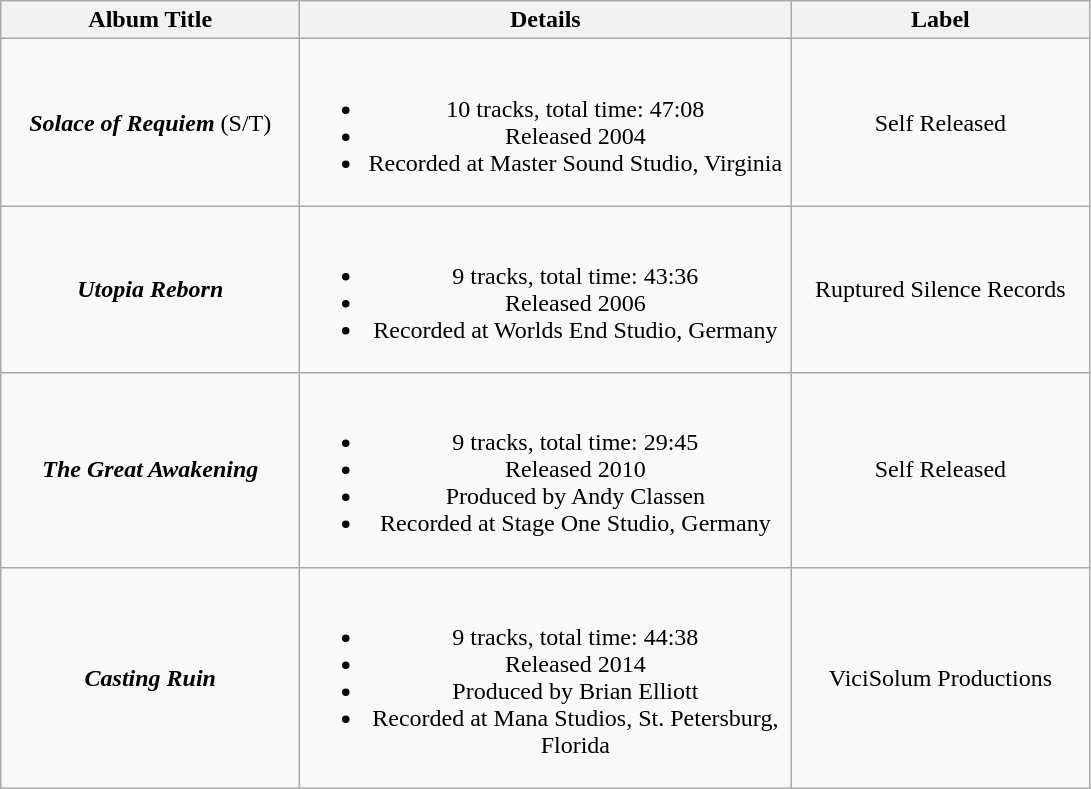<table class="wikitable" style="text-align:center;">
<tr>
<th scope="col" style="width:12em;">Album Title</th>
<th scope="col" style="width:20em;">Details</th>
<th scope="col" style="width:12em;">Label</th>
</tr>
<tr>
<td><strong><em>Solace of Requiem</em></strong> (S/T)</td>
<td><br><ul><li>10 tracks, total time: 47:08</li><li>Released 2004</li><li>Recorded at Master Sound Studio, Virginia</li></ul></td>
<td>Self Released</td>
</tr>
<tr>
<td><strong><em>Utopia Reborn</em></strong></td>
<td><br><ul><li>9 tracks, total time: 43:36</li><li>Released 2006</li><li>Recorded at Worlds End Studio, Germany</li></ul></td>
<td>Ruptured Silence Records</td>
</tr>
<tr>
<td><strong><em>The Great Awakening</em></strong></td>
<td><br><ul><li>9 tracks, total time: 29:45</li><li>Released 2010</li><li>Produced by Andy Classen</li><li>Recorded at Stage One Studio, Germany</li></ul></td>
<td>Self Released</td>
</tr>
<tr>
<td><strong><em>Casting Ruin</em></strong></td>
<td><br><ul><li>9 tracks, total time: 44:38</li><li>Released 2014</li><li>Produced by Brian Elliott</li><li>Recorded at Mana Studios, St. Petersburg, Florida</li></ul></td>
<td>ViciSolum Productions</td>
</tr>
</table>
